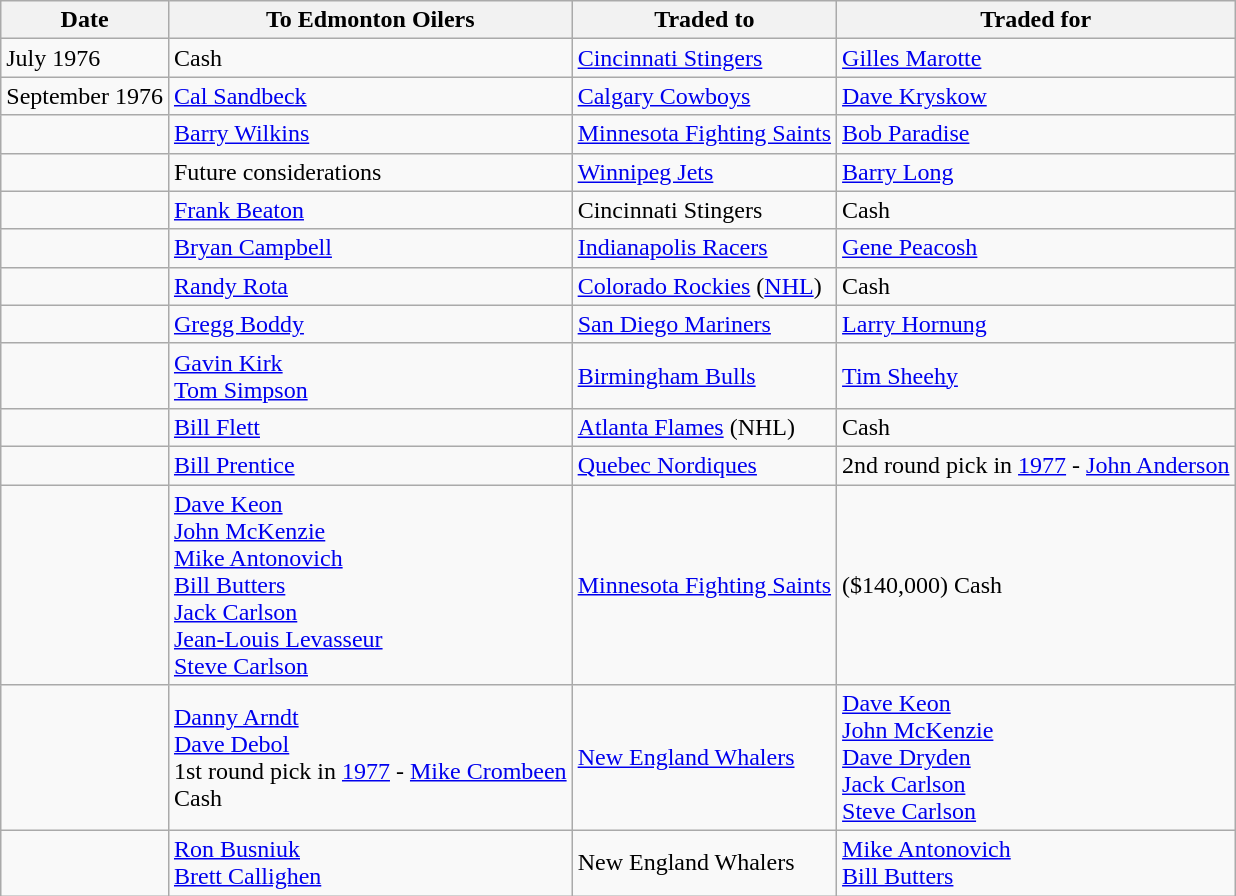<table class="wikitable">
<tr>
<th>Date</th>
<th>To Edmonton Oilers</th>
<th>Traded to</th>
<th>Traded for</th>
</tr>
<tr>
<td>July 1976</td>
<td>Cash</td>
<td><a href='#'>Cincinnati Stingers</a></td>
<td><a href='#'>Gilles Marotte</a></td>
</tr>
<tr>
<td>September 1976</td>
<td><a href='#'>Cal Sandbeck</a></td>
<td><a href='#'>Calgary Cowboys</a></td>
<td><a href='#'>Dave Kryskow</a></td>
</tr>
<tr>
<td></td>
<td><a href='#'>Barry Wilkins</a></td>
<td><a href='#'>Minnesota Fighting Saints</a></td>
<td><a href='#'>Bob Paradise</a></td>
</tr>
<tr>
<td></td>
<td>Future considerations</td>
<td><a href='#'>Winnipeg Jets</a></td>
<td><a href='#'>Barry Long</a></td>
</tr>
<tr>
<td></td>
<td><a href='#'>Frank Beaton</a></td>
<td>Cincinnati Stingers</td>
<td>Cash</td>
</tr>
<tr>
<td></td>
<td><a href='#'>Bryan Campbell</a></td>
<td><a href='#'>Indianapolis Racers</a></td>
<td><a href='#'>Gene Peacosh</a></td>
</tr>
<tr>
<td></td>
<td><a href='#'>Randy Rota</a></td>
<td><a href='#'>Colorado Rockies</a> (<a href='#'>NHL</a>)</td>
<td>Cash</td>
</tr>
<tr>
<td></td>
<td><a href='#'>Gregg Boddy</a></td>
<td><a href='#'>San Diego Mariners</a></td>
<td><a href='#'>Larry Hornung</a></td>
</tr>
<tr>
<td></td>
<td><a href='#'>Gavin Kirk</a><br><a href='#'>Tom Simpson</a></td>
<td><a href='#'>Birmingham Bulls</a></td>
<td><a href='#'>Tim Sheehy</a></td>
</tr>
<tr>
<td></td>
<td><a href='#'>Bill Flett</a></td>
<td><a href='#'>Atlanta Flames</a> (NHL)</td>
<td>Cash</td>
</tr>
<tr>
<td></td>
<td><a href='#'>Bill Prentice</a></td>
<td><a href='#'>Quebec Nordiques</a></td>
<td>2nd round pick in <a href='#'>1977</a> - <a href='#'>John Anderson</a></td>
</tr>
<tr>
<td></td>
<td><a href='#'>Dave Keon</a><br><a href='#'>John McKenzie</a><br><a href='#'>Mike Antonovich</a><br><a href='#'>Bill Butters</a><br><a href='#'>Jack Carlson</a><br><a href='#'>Jean-Louis Levasseur</a><br><a href='#'>Steve Carlson</a></td>
<td><a href='#'>Minnesota Fighting Saints</a></td>
<td>($140,000) Cash</td>
</tr>
<tr>
<td></td>
<td><a href='#'>Danny Arndt</a><br><a href='#'>Dave Debol</a><br>1st round pick in <a href='#'>1977</a> - <a href='#'>Mike Crombeen</a><br>Cash</td>
<td><a href='#'>New England Whalers</a></td>
<td><a href='#'>Dave Keon</a><br><a href='#'>John McKenzie</a><br><a href='#'>Dave Dryden</a><br><a href='#'>Jack Carlson</a><br><a href='#'>Steve Carlson</a></td>
</tr>
<tr>
<td></td>
<td><a href='#'>Ron Busniuk</a><br><a href='#'>Brett Callighen</a></td>
<td>New England Whalers</td>
<td><a href='#'>Mike Antonovich</a><br><a href='#'>Bill Butters</a></td>
</tr>
</table>
